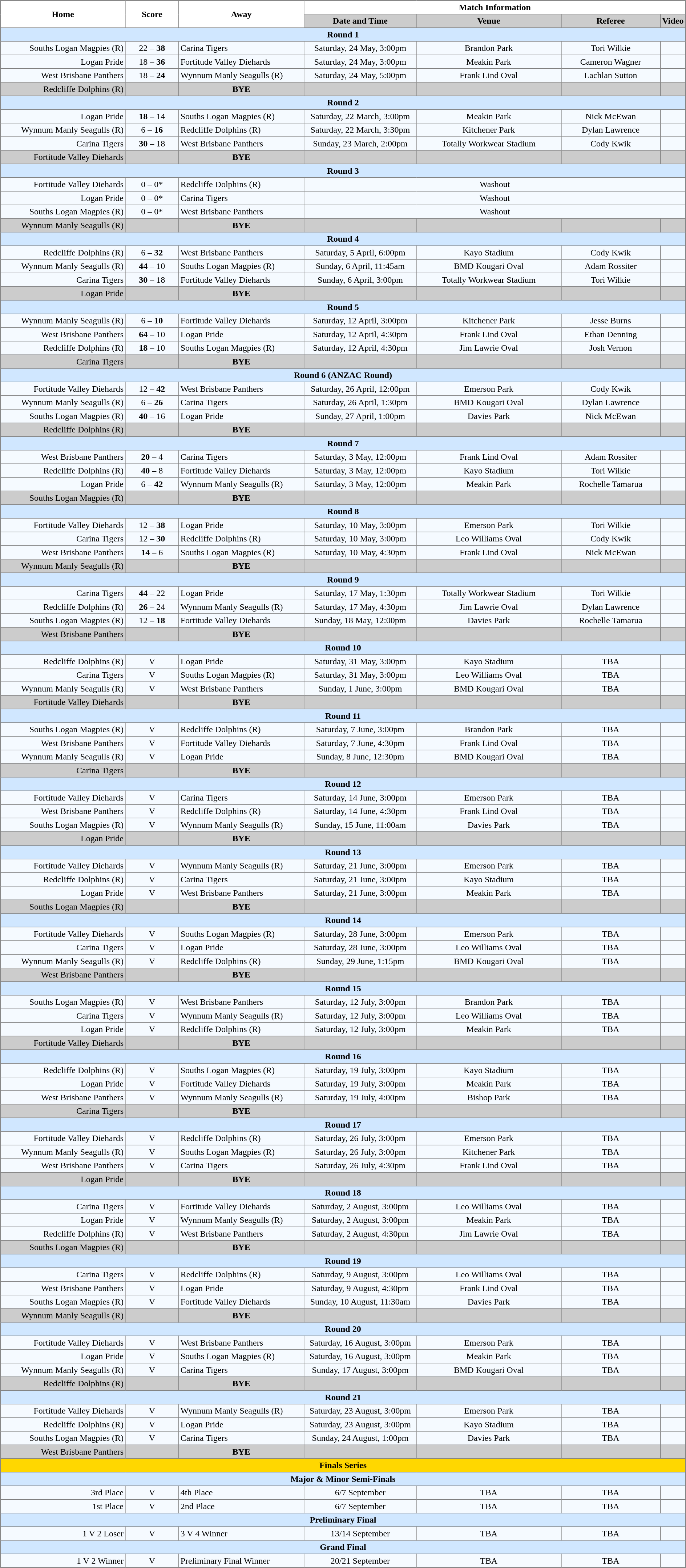<table class="mw-collapsible mw-collapsed" width="100%">
<tr>
<td valign="left" width="25%"><br><table border="1" cellpadding="3" cellspacing="0" width="100%" style="border-collapse:collapse;  text-align:center;">
<tr>
<th rowspan="2" width="19%">Home</th>
<th rowspan="2" width="8%">Score</th>
<th rowspan="2" width="19%">Away</th>
<th colspan="4">Match Information</th>
</tr>
<tr bgcolor="#CCCCCC">
<th width="17%">Date and Time</th>
<th width="22%">Venue</th>
<th width="50%">Referee</th>
<th>Video</th>
</tr>
<tr style="background:#d0e7ff;">
<td colspan="7"><strong>Round 1</strong></td>
</tr>
<tr style="text-align:center; background:#f5faff;">
<td align="right">Souths Logan Magpies (R) </td>
<td>22 – <strong>38</strong></td>
<td align="left"> Carina Tigers</td>
<td>Saturday, 24 May, 3:00pm</td>
<td>Brandon Park</td>
<td>Tori Wilkie</td>
<td></td>
</tr>
<tr style="text-align:center; background:#f5faff;">
<td align="right">Logan Pride </td>
<td>18 – <strong>36</strong></td>
<td align="left"> Fortitude Valley Diehards</td>
<td>Saturday, 24 May, 3:00pm</td>
<td>Meakin Park</td>
<td>Cameron Wagner</td>
<td></td>
</tr>
<tr style="text-align:center; background:#f5faff;">
<td align="right">West Brisbane Panthers </td>
<td>18 – <strong>24</strong></td>
<td align="left"> Wynnum Manly Seagulls (R)</td>
<td>Saturday, 24 May, 5:00pm</td>
<td>Frank Lind Oval</td>
<td>Lachlan Sutton</td>
<td></td>
</tr>
<tr style="text-align:center; background:#CCCCCC;">
<td align="right">Redcliffe Dolphins (R) </td>
<td></td>
<td><strong>BYE</strong></td>
<td></td>
<td></td>
<td></td>
<td></td>
</tr>
<tr style="background:#d0e7ff;">
<td colspan="7"><strong>Round 2</strong></td>
</tr>
<tr style="text-align:center; background:#f5faff;">
<td align="right">Logan Pride </td>
<td><strong>18</strong> – 14</td>
<td align="left"> Souths Logan Magpies (R)</td>
<td>Saturday, 22 March, 3:00pm</td>
<td>Meakin Park</td>
<td>Nick McEwan</td>
<td></td>
</tr>
<tr style="text-align:center; background:#f5faff;">
<td align="right">Wynnum Manly Seagulls (R) </td>
<td>6 – <strong>16</strong></td>
<td align="left"> Redcliffe Dolphins (R)</td>
<td>Saturday, 22 March, 3:30pm</td>
<td>Kitchener Park</td>
<td>Dylan Lawrence</td>
<td></td>
</tr>
<tr style="text-align:center; background:#f5faff;">
<td align="right">Carina Tigers </td>
<td><strong>30</strong> – 18</td>
<td align="left"> West Brisbane Panthers</td>
<td>Sunday, 23 March, 2:00pm</td>
<td>Totally Workwear Stadium</td>
<td>Cody Kwik</td>
<td></td>
</tr>
<tr style="text-align:center; background:#CCCCCC;">
<td align="right">Fortitude Valley Diehards </td>
<td></td>
<td><strong>BYE</strong></td>
<td></td>
<td></td>
<td></td>
<td></td>
</tr>
<tr style="background:#d0e7ff;">
<td colspan="7"><strong>Round 3</strong></td>
</tr>
<tr style="text-align:center; background:#f5faff;">
<td align="right">Fortitude Valley Diehards </td>
<td>0 – 0*</td>
<td align="left"> Redcliffe Dolphins (R)</td>
<td colspan="4">Washout</td>
</tr>
<tr style="text-align:center; background:#f5faff;">
<td align="right">Logan Pride </td>
<td>0 – 0*</td>
<td align="left"> Carina Tigers</td>
<td colspan="4">Washout</td>
</tr>
<tr style="text-align:center; background:#f5faff;">
<td align="right">Souths Logan Magpies (R) </td>
<td>0 – 0*</td>
<td align="left"> West Brisbane Panthers</td>
<td colspan="4">Washout</td>
</tr>
<tr style="text-align:center; background:#CCCCCC;">
<td align="right">Wynnum Manly Seagulls (R) </td>
<td></td>
<td><strong>BYE</strong></td>
<td></td>
<td></td>
<td></td>
<td></td>
</tr>
<tr style="background:#d0e7ff;">
<td colspan="7"><strong>Round 4</strong></td>
</tr>
<tr style="text-align:center; background:#f5faff;">
<td align="right">Redcliffe Dolphins (R) </td>
<td>6 – <strong>32</strong></td>
<td align="left"> West Brisbane Panthers</td>
<td>Saturday, 5 April, 6:00pm</td>
<td>Kayo Stadium</td>
<td>Cody Kwik</td>
<td></td>
</tr>
<tr style="text-align:center; background:#f5faff;">
<td align="right">Wynnum Manly Seagulls (R) </td>
<td><strong>44</strong> – 10</td>
<td align="left"> Souths Logan Magpies (R)</td>
<td>Sunday, 6 April, 11:45am</td>
<td>BMD Kougari Oval</td>
<td>Adam Rossiter</td>
<td></td>
</tr>
<tr style="text-align:center; background:#f5faff;">
<td align="right">Carina Tigers </td>
<td><strong>30</strong> – 18</td>
<td align="left"> Fortitude Valley Diehards</td>
<td>Sunday, 6 April, 3:00pm</td>
<td>Totally Workwear Stadium</td>
<td>Tori Wilkie</td>
<td></td>
</tr>
<tr style="text-align:center; background:#CCCCCC;">
<td align="right">Logan Pride </td>
<td></td>
<td><strong>BYE</strong></td>
<td></td>
<td></td>
<td></td>
<td></td>
</tr>
<tr style="background:#d0e7ff;">
<td colspan="7"><strong>Round 5</strong></td>
</tr>
<tr style="text-align:center; background:#f5faff;">
<td align="right">Wynnum Manly Seagulls (R) </td>
<td>6 – <strong>10</strong></td>
<td align="left"> Fortitude Valley Diehards</td>
<td>Saturday, 12 April, 3:00pm</td>
<td>Kitchener Park</td>
<td>Jesse Burns</td>
<td></td>
</tr>
<tr style="text-align:center; background:#f5faff;">
<td align="right">West Brisbane Panthers </td>
<td><strong>64</strong> – 10</td>
<td align="left"> Logan Pride</td>
<td>Saturday, 12 April, 4:30pm</td>
<td>Frank Lind Oval</td>
<td>Ethan Denning</td>
<td></td>
</tr>
<tr style="text-align:center; background:#f5faff;">
<td align="right">Redcliffe Dolphins (R) </td>
<td><strong>18</strong> – 10</td>
<td align="left"> Souths Logan Magpies (R)</td>
<td>Saturday, 12 April, 4:30pm</td>
<td>Jim Lawrie Oval</td>
<td>Josh Vernon</td>
<td></td>
</tr>
<tr style="text-align:center; background:#CCCCCC;">
<td align="right">Carina Tigers </td>
<td></td>
<td><strong>BYE</strong></td>
<td></td>
<td></td>
<td></td>
<td></td>
</tr>
<tr style="background:#d0e7ff;">
<td colspan="7"><strong>Round 6 (ANZAC Round)</strong></td>
</tr>
<tr style="text-align:center; background:#f5faff;">
<td align="right">Fortitude Valley Diehards </td>
<td>12 – <strong>42</strong></td>
<td align="left"> West Brisbane Panthers</td>
<td>Saturday, 26 April, 12:00pm</td>
<td>Emerson Park</td>
<td>Cody Kwik</td>
<td></td>
</tr>
<tr style="text-align:center; background:#f5faff;">
<td align="right">Wynnum Manly Seagulls (R) </td>
<td>6 – <strong>26</strong></td>
<td align="left"> Carina Tigers</td>
<td>Saturday, 26 April, 1:30pm</td>
<td>BMD Kougari Oval</td>
<td>Dylan Lawrence</td>
<td></td>
</tr>
<tr style="text-align:center; background:#f5faff;">
<td align="right">Souths Logan Magpies (R) </td>
<td><strong>40</strong> – 16</td>
<td align="left"> Logan Pride</td>
<td>Sunday, 27 April, 1:00pm</td>
<td>Davies Park</td>
<td>Nick McEwan</td>
<td></td>
</tr>
<tr style="text-align:center; background:#CCCCCC;">
<td align="right">Redcliffe Dolphins (R) </td>
<td></td>
<td><strong>BYE</strong></td>
<td></td>
<td></td>
<td></td>
<td></td>
</tr>
<tr style="background:#d0e7ff;">
<td colspan="7"><strong>Round 7</strong></td>
</tr>
<tr style="text-align:center; background:#f5faff;">
<td align="right">West Brisbane Panthers </td>
<td><strong>20</strong> – 4</td>
<td align="left"> Carina Tigers</td>
<td>Saturday, 3 May, 12:00pm</td>
<td>Frank Lind Oval</td>
<td>Adam Rossiter</td>
<td></td>
</tr>
<tr style="text-align:center; background:#f5faff;">
<td align="right">Redcliffe Dolphins (R) </td>
<td><strong>40</strong> – 8</td>
<td align="left"> Fortitude Valley Diehards</td>
<td>Saturday, 3 May, 12:00pm</td>
<td>Kayo Stadium</td>
<td>Tori Wilkie</td>
<td></td>
</tr>
<tr style="text-align:center; background:#f5faff;">
<td align="right">Logan Pride </td>
<td>6 – <strong>42</strong></td>
<td align="left"> Wynnum Manly Seagulls (R)</td>
<td>Saturday, 3 May, 12:00pm</td>
<td>Meakin Park</td>
<td>Rochelle Tamarua</td>
<td></td>
</tr>
<tr style="text-align:center; background:#CCCCCC;">
<td align="right">Souths Logan Magpies (R) </td>
<td></td>
<td><strong>BYE</strong></td>
<td></td>
<td></td>
<td></td>
<td></td>
</tr>
<tr style="background:#d0e7ff;">
<td colspan="7"><strong>Round 8</strong></td>
</tr>
<tr style="text-align:center; background:#f5faff;">
<td align="right">Fortitude Valley Diehards </td>
<td>12 – <strong>38</strong></td>
<td align="left"> Logan Pride</td>
<td>Saturday, 10 May, 3:00pm</td>
<td>Emerson Park</td>
<td>Tori Wilkie</td>
<td></td>
</tr>
<tr style="text-align:center; background:#f5faff;">
<td align="right">Carina Tigers </td>
<td>12 – <strong>30</strong></td>
<td align="left"> Redcliffe Dolphins (R)</td>
<td>Saturday, 10 May, 3:00pm</td>
<td>Leo Williams Oval</td>
<td>Cody Kwik</td>
<td></td>
</tr>
<tr style="text-align:center; background:#f5faff;">
<td align="right">West Brisbane Panthers </td>
<td><strong>14</strong> – 6</td>
<td align="left"> Souths Logan Magpies (R)</td>
<td>Saturday, 10 May, 4:30pm</td>
<td>Frank Lind Oval</td>
<td>Nick McEwan</td>
<td></td>
</tr>
<tr style="text-align:center; background:#CCCCCC;">
<td align="right">Wynnum Manly Seagulls (R) </td>
<td></td>
<td><strong>BYE</strong></td>
<td></td>
<td></td>
<td></td>
<td></td>
</tr>
<tr style="background:#d0e7ff;">
<td colspan="7"><strong>Round 9</strong></td>
</tr>
<tr style="text-align:center; background:#f5faff;">
<td align="right">Carina Tigers </td>
<td><strong>44</strong> – 22</td>
<td align="left"> Logan Pride</td>
<td>Saturday, 17 May, 1:30pm</td>
<td>Totally Workwear Stadium</td>
<td>Tori Wilkie</td>
<td></td>
</tr>
<tr style="text-align:center; background:#f5faff;">
<td align="right">Redcliffe Dolphins (R) </td>
<td><strong>26</strong> – 24</td>
<td align="left"> Wynnum Manly Seagulls (R)</td>
<td>Saturday, 17 May, 4:30pm</td>
<td>Jim Lawrie Oval</td>
<td>Dylan Lawrence</td>
<td></td>
</tr>
<tr style="text-align:center; background:#f5faff;">
<td align="right">Souths Logan Magpies (R) </td>
<td>12 – <strong>18</strong></td>
<td align="left"> Fortitude Valley Diehards</td>
<td>Sunday, 18 May, 12:00pm</td>
<td>Davies Park</td>
<td>Rochelle Tamarua</td>
<td></td>
</tr>
<tr style="text-align:center; background:#CCCCCC;">
<td align="right">West Brisbane Panthers </td>
<td></td>
<td><strong>BYE</strong></td>
<td></td>
<td></td>
<td></td>
<td></td>
</tr>
<tr style="background:#d0e7ff;">
<td colspan="7"><strong>Round 10</strong></td>
</tr>
<tr style="text-align:center; background:#f5faff;">
<td align="right">Redcliffe Dolphins (R) </td>
<td>V</td>
<td align="left"> Logan Pride</td>
<td>Saturday, 31 May, 3:00pm</td>
<td>Kayo Stadium</td>
<td>TBA</td>
<td></td>
</tr>
<tr style="text-align:center; background:#f5faff;">
<td align="right">Carina Tigers </td>
<td>V</td>
<td align="left"> Souths Logan Magpies (R)</td>
<td>Saturday, 31 May, 3:00pm</td>
<td>Leo Williams Oval</td>
<td>TBA</td>
<td></td>
</tr>
<tr style="text-align:center; background:#f5faff;">
<td align="right">Wynnum Manly Seagulls (R) </td>
<td>V</td>
<td align="left"> West Brisbane Panthers</td>
<td>Sunday, 1 June, 3:00pm</td>
<td>BMD Kougari Oval</td>
<td>TBA</td>
<td></td>
</tr>
<tr style="text-align:center; background:#CCCCCC;">
<td align="right">Fortitude Valley Diehards </td>
<td></td>
<td><strong>BYE</strong></td>
<td></td>
<td></td>
<td></td>
<td></td>
</tr>
<tr style="background:#d0e7ff;">
<td colspan="7"><strong>Round 11</strong></td>
</tr>
<tr style="text-align:center; background:#f5faff;">
<td align="right">Souths Logan Magpies (R) </td>
<td>V</td>
<td align="left"> Redcliffe Dolphins (R)</td>
<td>Saturday, 7 June, 3:00pm</td>
<td>Brandon Park</td>
<td>TBA</td>
<td></td>
</tr>
<tr style="text-align:center; background:#f5faff;">
<td align="right">West Brisbane Panthers </td>
<td>V</td>
<td align="left"> Fortitude Valley Diehards</td>
<td>Saturday, 7 June, 4:30pm</td>
<td>Frank Lind Oval</td>
<td>TBA</td>
<td></td>
</tr>
<tr style="text-align:center; background:#f5faff;">
<td align="right">Wynnum Manly Seagulls (R) </td>
<td>V</td>
<td align="left"> Logan Pride</td>
<td>Sunday, 8 June, 12:30pm</td>
<td>BMD Kougari Oval</td>
<td>TBA</td>
<td></td>
</tr>
<tr style="text-align:center; background:#CCCCCC;">
<td align="right">Carina Tigers </td>
<td></td>
<td><strong>BYE</strong></td>
<td></td>
<td></td>
<td></td>
<td></td>
</tr>
<tr style="background:#d0e7ff;">
<td colspan="7"><strong>Round 12</strong></td>
</tr>
<tr style="text-align:center; background:#f5faff;">
<td align="right">Fortitude Valley Diehards </td>
<td>V</td>
<td align="left"> Carina Tigers</td>
<td>Saturday, 14 June, 3:00pm</td>
<td>Emerson Park</td>
<td>TBA</td>
<td></td>
</tr>
<tr style="text-align:center; background:#f5faff;">
<td align="right">West Brisbane Panthers </td>
<td>V</td>
<td align="left"> Redcliffe Dolphins (R)</td>
<td>Saturday, 14 June, 4:30pm</td>
<td>Frank Lind Oval</td>
<td>TBA</td>
<td></td>
</tr>
<tr style="text-align:center; background:#f5faff;">
<td align="right">Souths Logan Magpies (R) </td>
<td>V</td>
<td align="left"> Wynnum Manly Seagulls (R)</td>
<td>Sunday, 15 June, 11:00am</td>
<td>Davies Park</td>
<td>TBA</td>
<td></td>
</tr>
<tr style="text-align:center; background:#CCCCCC;">
<td align="right">Logan Pride </td>
<td></td>
<td><strong>BYE</strong></td>
<td></td>
<td></td>
<td></td>
<td></td>
</tr>
<tr style="background:#d0e7ff;">
<td colspan="7"><strong>Round 13</strong></td>
</tr>
<tr style="text-align:center; background:#f5faff;">
<td align="right">Fortitude Valley Diehards </td>
<td>V</td>
<td align="left"> Wynnum Manly Seagulls (R)</td>
<td>Saturday, 21 June, 3:00pm</td>
<td>Emerson Park</td>
<td>TBA</td>
<td></td>
</tr>
<tr style="text-align:center; background:#f5faff;">
<td align="right">Redcliffe Dolphins (R) </td>
<td>V</td>
<td align="left"> Carina Tigers</td>
<td>Saturday, 21 June, 3:00pm</td>
<td>Kayo Stadium</td>
<td>TBA</td>
<td></td>
</tr>
<tr style="text-align:center; background:#f5faff;">
<td align="right">Logan Pride </td>
<td>V</td>
<td align="left"> West Brisbane Panthers</td>
<td>Saturday, 21 June, 3:00pm</td>
<td>Meakin Park</td>
<td>TBA</td>
<td></td>
</tr>
<tr style="text-align:center; background:#CCCCCC;">
<td align="right">Souths Logan Magpies (R) </td>
<td></td>
<td><strong>BYE</strong></td>
<td></td>
<td></td>
<td></td>
<td></td>
</tr>
<tr style="background:#d0e7ff;">
<td colspan="7"><strong>Round 14</strong></td>
</tr>
<tr style="text-align:center; background:#f5faff;">
<td align="right">Fortitude Valley Diehards </td>
<td>V</td>
<td align="left"> Souths Logan Magpies (R)</td>
<td>Saturday, 28 June, 3:00pm</td>
<td>Emerson Park</td>
<td>TBA</td>
<td></td>
</tr>
<tr style="text-align:center; background:#f5faff;">
<td align="right">Carina Tigers </td>
<td>V</td>
<td align="left"> Logan Pride</td>
<td>Saturday, 28 June, 3:00pm</td>
<td>Leo Williams Oval</td>
<td>TBA</td>
<td></td>
</tr>
<tr style="text-align:center; background:#f5faff;">
<td align="right">Wynnum Manly Seagulls (R) </td>
<td>V</td>
<td align="left"> Redcliffe Dolphins (R)</td>
<td>Sunday, 29 June, 1:15pm</td>
<td>BMD Kougari Oval</td>
<td>TBA</td>
<td></td>
</tr>
<tr style="text-align:center; background:#CCCCCC;">
<td align="right">West Brisbane Panthers </td>
<td></td>
<td><strong>BYE</strong></td>
<td></td>
<td></td>
<td></td>
<td></td>
</tr>
<tr style="background:#d0e7ff;">
<td colspan="7"><strong>Round 15</strong></td>
</tr>
<tr style="text-align:center; background:#f5faff;">
<td align="right">Souths Logan Magpies (R) </td>
<td>V</td>
<td align="left"> West Brisbane Panthers</td>
<td>Saturday, 12 July, 3:00pm</td>
<td>Brandon Park</td>
<td>TBA</td>
<td></td>
</tr>
<tr style="text-align:center; background:#f5faff;">
<td align="right">Carina Tigers </td>
<td>V</td>
<td align="left"> Wynnum Manly Seagulls (R)</td>
<td>Saturday, 12 July, 3:00pm</td>
<td>Leo Williams Oval</td>
<td>TBA</td>
<td></td>
</tr>
<tr style="text-align:center; background:#f5faff;">
<td align="right">Logan Pride </td>
<td>V</td>
<td align="left"> Redcliffe Dolphins (R)</td>
<td>Saturday, 12 July, 3:00pm</td>
<td>Meakin Park</td>
<td>TBA</td>
<td></td>
</tr>
<tr style="text-align:center; background:#CCCCCC;">
<td align="right">Fortitude Valley Diehards </td>
<td></td>
<td><strong>BYE</strong></td>
<td></td>
<td></td>
<td></td>
<td></td>
</tr>
<tr style="background:#d0e7ff;">
<td colspan="7"><strong>Round 16</strong></td>
</tr>
<tr style="text-align:center; background:#f5faff;">
<td align="right">Redcliffe Dolphins (R) </td>
<td>V</td>
<td align="left"> Souths Logan Magpies (R)</td>
<td>Saturday, 19 July, 3:00pm</td>
<td>Kayo Stadium</td>
<td>TBA</td>
<td></td>
</tr>
<tr style="text-align:center; background:#f5faff;">
<td align="right">Logan Pride </td>
<td>V</td>
<td align="left"> Fortitude Valley Diehards</td>
<td>Saturday, 19 July, 3:00pm</td>
<td>Meakin Park</td>
<td>TBA</td>
<td></td>
</tr>
<tr style="text-align:center; background:#f5faff;">
<td align="right">West Brisbane Panthers </td>
<td>V</td>
<td align="left"> Wynnum Manly Seagulls (R)</td>
<td>Saturday, 19 July, 4:00pm</td>
<td>Bishop Park</td>
<td>TBA</td>
<td></td>
</tr>
<tr style="text-align:center; background:#CCCCCC;">
<td align="right">Carina Tigers </td>
<td></td>
<td><strong>BYE</strong></td>
<td></td>
<td></td>
<td></td>
<td></td>
</tr>
<tr style="background:#d0e7ff;">
<td colspan="7"><strong>Round 17</strong></td>
</tr>
<tr style="text-align:center; background:#f5faff;">
<td align="right">Fortitude Valley Diehards </td>
<td>V</td>
<td align="left"> Redcliffe Dolphins (R)</td>
<td>Saturday, 26 July, 3:00pm</td>
<td>Emerson Park</td>
<td>TBA</td>
<td></td>
</tr>
<tr style="text-align:center; background:#f5faff;">
<td align="right">Wynnum Manly Seagulls (R) </td>
<td>V</td>
<td align="left"> Souths Logan Magpies (R)</td>
<td>Saturday, 26 July, 3:00pm</td>
<td>Kitchener Park</td>
<td>TBA</td>
<td></td>
</tr>
<tr style="text-align:center; background:#f5faff;">
<td align="right">West Brisbane Panthers </td>
<td>V</td>
<td align="left"> Carina Tigers</td>
<td>Saturday, 26 July, 4:30pm</td>
<td>Frank Lind Oval</td>
<td>TBA</td>
<td></td>
</tr>
<tr style="text-align:center; background:#CCCCCC;">
<td align="right">Logan Pride </td>
<td></td>
<td><strong>BYE</strong></td>
<td></td>
<td></td>
<td></td>
<td></td>
</tr>
<tr style="background:#d0e7ff;">
<td colspan="7"><strong>Round 18</strong></td>
</tr>
<tr style="text-align:center; background:#f5faff;">
<td align="right">Carina Tigers </td>
<td>V</td>
<td align="left"> Fortitude Valley Diehards</td>
<td>Saturday, 2 August, 3:00pm</td>
<td>Leo Williams Oval</td>
<td>TBA</td>
<td></td>
</tr>
<tr style="text-align:center; background:#f5faff;">
<td align="right">Logan Pride </td>
<td>V</td>
<td align="left"> Wynnum Manly Seagulls (R)</td>
<td>Saturday, 2 August, 3:00pm</td>
<td>Meakin Park</td>
<td>TBA</td>
<td></td>
</tr>
<tr style="text-align:center; background:#f5faff;">
<td align="right">Redcliffe Dolphins (R) </td>
<td>V</td>
<td align="left"> West Brisbane Panthers</td>
<td>Saturday, 2 August, 4:30pm</td>
<td>Jim Lawrie Oval</td>
<td>TBA</td>
<td></td>
</tr>
<tr style="text-align:center; background:#CCCCCC;">
<td align="right">Souths Logan Magpies (R) </td>
<td></td>
<td><strong>BYE</strong></td>
<td></td>
<td></td>
<td></td>
<td></td>
</tr>
<tr style="background:#d0e7ff;">
<td colspan="7"><strong>Round 19</strong></td>
</tr>
<tr style="text-align:center; background:#f5faff;">
<td align="right">Carina Tigers </td>
<td>V</td>
<td align="left"> Redcliffe Dolphins (R)</td>
<td>Saturday, 9 August, 3:00pm</td>
<td>Leo Williams Oval</td>
<td>TBA</td>
<td></td>
</tr>
<tr style="text-align:center; background:#f5faff;">
<td align="right">West Brisbane Panthers </td>
<td>V</td>
<td align="left"> Logan Pride</td>
<td>Saturday, 9 August, 4:30pm</td>
<td>Frank Lind Oval</td>
<td>TBA</td>
<td></td>
</tr>
<tr style="text-align:center; background:#f5faff;">
<td align="right">Souths Logan Magpies (R) </td>
<td>V</td>
<td align="left"> Fortitude Valley Diehards</td>
<td>Sunday, 10 August, 11:30am</td>
<td>Davies Park</td>
<td>TBA</td>
<td></td>
</tr>
<tr style="text-align:center; background:#CCCCCC;">
<td align="right">Wynnum Manly Seagulls (R) </td>
<td></td>
<td><strong>BYE</strong></td>
<td></td>
<td></td>
<td></td>
<td></td>
</tr>
<tr style="background:#d0e7ff;">
<td colspan="7"><strong>Round 20</strong></td>
</tr>
<tr style="text-align:center; background:#f5faff;">
<td align="right">Fortitude Valley Diehards </td>
<td>V</td>
<td align="left"> West Brisbane Panthers</td>
<td>Saturday, 16 August, 3:00pm</td>
<td>Emerson Park</td>
<td>TBA</td>
<td></td>
</tr>
<tr style="text-align:center; background:#f5faff;">
<td align="right">Logan Pride </td>
<td>V</td>
<td align="left"> Souths Logan Magpies (R)</td>
<td>Saturday, 16 August, 3:00pm</td>
<td>Meakin Park</td>
<td>TBA</td>
<td></td>
</tr>
<tr style="text-align:center; background:#f5faff;">
<td align="right">Wynnum Manly Seagulls (R) </td>
<td>V</td>
<td align="left"> Carina Tigers</td>
<td>Sunday, 17 August, 3:00pm</td>
<td>BMD Kougari Oval</td>
<td>TBA</td>
<td></td>
</tr>
<tr style="text-align:center; background:#CCCCCC;">
<td align="right">Redcliffe Dolphins (R) </td>
<td></td>
<td><strong>BYE</strong></td>
<td></td>
<td></td>
<td></td>
<td></td>
</tr>
<tr style="background:#d0e7ff;">
<td colspan="7"><strong>Round 21</strong></td>
</tr>
<tr style="text-align:center; background:#f5faff;">
<td align="right">Fortitude Valley Diehards </td>
<td>V</td>
<td align="left"> Wynnum Manly Seagulls (R)</td>
<td>Saturday, 23 August, 3:00pm</td>
<td>Emerson Park</td>
<td>TBA</td>
<td></td>
</tr>
<tr style="text-align:center; background:#f5faff;">
<td align="right">Redcliffe Dolphins (R) </td>
<td>V</td>
<td align="left"> Logan Pride</td>
<td>Saturday, 23 August, 3:00pm</td>
<td>Kayo Stadium</td>
<td>TBA</td>
<td></td>
</tr>
<tr style="text-align:center; background:#f5faff;">
<td align="right">Souths Logan Magpies (R) </td>
<td>V</td>
<td align="left"> Carina Tigers</td>
<td>Sunday, 24 August, 1:00pm</td>
<td>Davies Park</td>
<td>TBA</td>
<td></td>
</tr>
<tr style="text-align:center; background:#CCCCCC;">
<td align="right">West Brisbane Panthers </td>
<td></td>
<td><strong>BYE</strong></td>
<td></td>
<td></td>
<td></td>
<td></td>
</tr>
<tr style="background:#ffd700;">
<td colspan="7"><strong>Finals Series</strong></td>
</tr>
<tr style="background:#d0e7ff;">
<td colspan="7"><strong>Major & Minor Semi-Finals</strong></td>
</tr>
<tr style="text-align:center; background:#f5faff;">
<td align="right">3rd Place</td>
<td>V</td>
<td align="left">4th Place</td>
<td>6/7 September</td>
<td>TBA</td>
<td>TBA</td>
<td></td>
</tr>
<tr style="text-align:center; background:#f5faff;">
<td align="right">1st Place</td>
<td>V</td>
<td align="left">2nd Place</td>
<td>6/7 September</td>
<td>TBA</td>
<td>TBA</td>
<td></td>
</tr>
<tr style="background:#d0e7ff;">
<td colspan="7"><strong>Preliminary Final</strong></td>
</tr>
<tr style="text-align:center; background:#f5faff;">
<td align="right">1 V 2 Loser</td>
<td>V</td>
<td align="left">3 V 4 Winner</td>
<td>13/14 September</td>
<td>TBA</td>
<td>TBA</td>
<td></td>
</tr>
<tr style="background:#d0e7ff;">
<td colspan="7"><strong>Grand Final</strong></td>
</tr>
<tr style="text-align:center; background:#f5faff;">
<td align="right">1 V 2 Winner</td>
<td>V</td>
<td align="left">Preliminary Final Winner</td>
<td>20/21 September</td>
<td>TBA</td>
<td>TBA</td>
<td></td>
</tr>
</table>
</td>
</tr>
<tr>
</tr>
</table>
